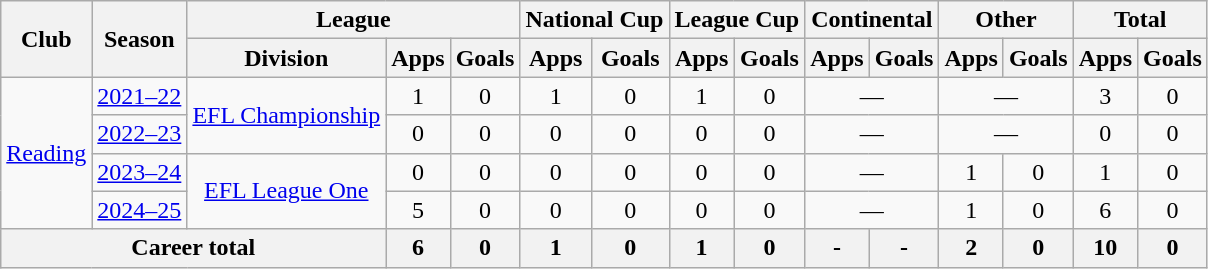<table class="wikitable" style="text-align:center">
<tr>
<th rowspan="2">Club</th>
<th rowspan="2">Season</th>
<th colspan="3">League</th>
<th colspan="2">National Cup</th>
<th colspan="2">League Cup</th>
<th colspan="2">Continental</th>
<th colspan="2">Other</th>
<th colspan="2">Total</th>
</tr>
<tr>
<th>Division</th>
<th>Apps</th>
<th>Goals</th>
<th>Apps</th>
<th>Goals</th>
<th>Apps</th>
<th>Goals</th>
<th>Apps</th>
<th>Goals</th>
<th>Apps</th>
<th>Goals</th>
<th>Apps</th>
<th>Goals</th>
</tr>
<tr>
<td rowspan="4"><a href='#'>Reading</a></td>
<td><a href='#'>2021–22</a></td>
<td rowspan="2"><a href='#'>EFL Championship</a></td>
<td>1</td>
<td>0</td>
<td>1</td>
<td>0</td>
<td>1</td>
<td>0</td>
<td colspan="2">—</td>
<td colspan="2">—</td>
<td>3</td>
<td>0</td>
</tr>
<tr>
<td><a href='#'>2022–23</a></td>
<td>0</td>
<td>0</td>
<td>0</td>
<td>0</td>
<td>0</td>
<td>0</td>
<td colspan="2">—</td>
<td colspan="2">—</td>
<td>0</td>
<td>0</td>
</tr>
<tr>
<td><a href='#'>2023–24</a></td>
<td rowspan="2"><a href='#'>EFL League One</a></td>
<td>0</td>
<td>0</td>
<td>0</td>
<td>0</td>
<td>0</td>
<td>0</td>
<td colspan="2">—</td>
<td>1</td>
<td>0</td>
<td>1</td>
<td>0</td>
</tr>
<tr>
<td><a href='#'>2024–25</a></td>
<td>5</td>
<td>0</td>
<td>0</td>
<td>0</td>
<td>0</td>
<td>0</td>
<td colspan="2">—</td>
<td>1</td>
<td>0</td>
<td>6</td>
<td>0</td>
</tr>
<tr>
<th colspan="3">Career total</th>
<th>6</th>
<th>0</th>
<th>1</th>
<th>0</th>
<th>1</th>
<th>0</th>
<th>-</th>
<th>-</th>
<th>2</th>
<th>0</th>
<th>10</th>
<th>0</th>
</tr>
</table>
